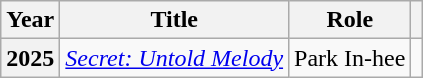<table class="wikitable plainrowheaders">
<tr>
<th scope="col">Year</th>
<th scope="col">Title</th>
<th scope="col">Role</th>
<th scope="col" class="unsortable"></th>
</tr>
<tr>
<th scope="row">2025</th>
<td><em><a href='#'>Secret: Untold Melody</a></em></td>
<td>Park In-hee</td>
<td style="text-align:center"></td>
</tr>
</table>
